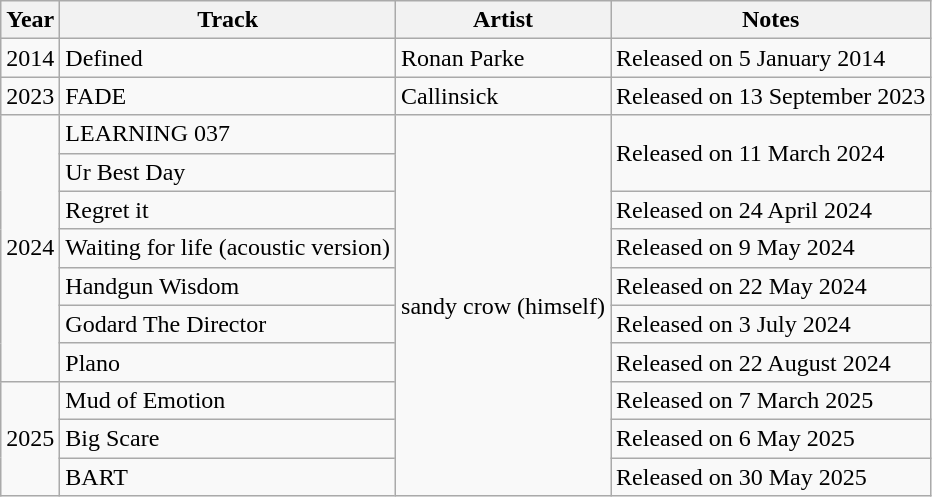<table class="wikitable sortable">
<tr>
<th>Year</th>
<th>Track</th>
<th>Artist</th>
<th>Notes</th>
</tr>
<tr>
<td>2014</td>
<td>Defined</td>
<td>Ronan Parke</td>
<td>Released on 5 January 2014</td>
</tr>
<tr>
<td>2023</td>
<td>FADE</td>
<td>Callinsick</td>
<td>Released on 13 September 2023</td>
</tr>
<tr>
<td rowspan="7">2024</td>
<td>LEARNING 037</td>
<td rowspan="10">sandy crow (himself)</td>
<td rowspan="2">Released on 11 March 2024</td>
</tr>
<tr>
<td>Ur Best Day</td>
</tr>
<tr>
<td>Regret it</td>
<td>Released on 24 April 2024</td>
</tr>
<tr>
<td>Waiting for life (acoustic version)</td>
<td>Released on 9 May 2024</td>
</tr>
<tr>
<td>Handgun Wisdom</td>
<td>Released on 22 May 2024</td>
</tr>
<tr>
<td>Godard The Director</td>
<td>Released on 3 July 2024</td>
</tr>
<tr>
<td>Plano</td>
<td>Released on 22 August 2024</td>
</tr>
<tr>
<td rowspan="3">2025</td>
<td>Mud of Emotion</td>
<td>Released on 7 March 2025</td>
</tr>
<tr>
<td>Big Scare</td>
<td>Released on 6 May 2025</td>
</tr>
<tr>
<td>BART</td>
<td>Released on 30 May 2025</td>
</tr>
</table>
